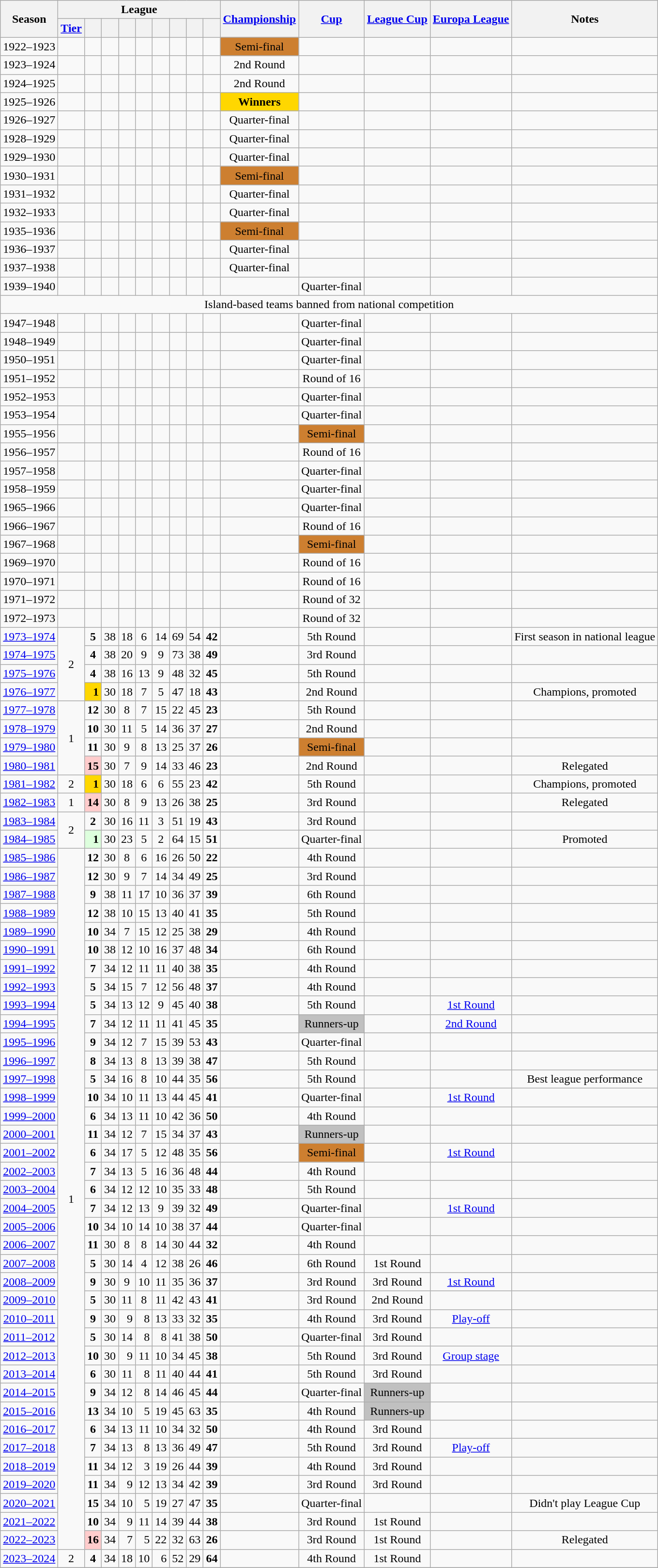<table class="wikitable" style="text-align: center;">
<tr style="background:#efefef;">
<th scope=col rowspan="2">Season</th>
<th scope=col colspan="9" class=unsortable>League</th>
<th scope=col rowspan="2"><a href='#'>Championship</a></th>
<th scope=col rowspan="2"><a href='#'>Cup</a></th>
<th scope=col rowspan="2"><a href='#'>League Cup</a></th>
<th scope=col rowspan="2"><a href='#'>Europa League</a></th>
<th scope=col rowspan="2">Notes</th>
</tr>
<tr>
<th><a href='#'>Tier</a></th>
<th></th>
<th></th>
<th></th>
<th></th>
<th></th>
<th></th>
<th></th>
<th></th>
</tr>
<tr>
<td>1922–1923</td>
<td></td>
<td></td>
<td></td>
<td></td>
<td></td>
<td></td>
<td></td>
<td></td>
<td></td>
<td align=center bgcolor=#CD7F3>Semi-final</td>
<td></td>
<td></td>
<td></td>
<td></td>
</tr>
<tr>
<td>1923–1924</td>
<td></td>
<td></td>
<td></td>
<td></td>
<td></td>
<td></td>
<td></td>
<td></td>
<td></td>
<td align=center>2nd Round</td>
<td></td>
<td></td>
<td></td>
<td></td>
</tr>
<tr>
<td>1924–1925</td>
<td></td>
<td></td>
<td></td>
<td></td>
<td></td>
<td></td>
<td></td>
<td></td>
<td></td>
<td align=center>2nd Round</td>
<td></td>
<td></td>
<td></td>
<td></td>
</tr>
<tr>
<td>1925–1926</td>
<td></td>
<td></td>
<td></td>
<td></td>
<td></td>
<td></td>
<td></td>
<td></td>
<td></td>
<td style="text-align:center; background:gold;"><strong>Winners</strong></td>
<td></td>
<td></td>
<td></td>
<td></td>
</tr>
<tr>
<td>1926–1927</td>
<td></td>
<td></td>
<td></td>
<td></td>
<td></td>
<td></td>
<td></td>
<td></td>
<td></td>
<td align=center>Quarter-final</td>
<td></td>
<td></td>
<td></td>
<td></td>
</tr>
<tr>
<td>1928–1929</td>
<td></td>
<td></td>
<td></td>
<td></td>
<td></td>
<td></td>
<td></td>
<td></td>
<td></td>
<td align=center>Quarter-final</td>
<td></td>
<td></td>
<td></td>
<td></td>
</tr>
<tr>
<td>1929–1930</td>
<td></td>
<td></td>
<td></td>
<td></td>
<td></td>
<td></td>
<td></td>
<td></td>
<td></td>
<td align=center>Quarter-final</td>
<td></td>
<td></td>
<td></td>
<td></td>
</tr>
<tr>
<td>1930–1931</td>
<td></td>
<td></td>
<td></td>
<td></td>
<td></td>
<td></td>
<td></td>
<td></td>
<td></td>
<td align=center bgcolor=#CD7F3>Semi-final</td>
<td></td>
<td></td>
<td></td>
<td></td>
</tr>
<tr>
<td>1931–1932</td>
<td></td>
<td></td>
<td></td>
<td></td>
<td></td>
<td></td>
<td></td>
<td></td>
<td></td>
<td align=center>Quarter-final</td>
<td></td>
<td></td>
<td></td>
<td></td>
</tr>
<tr>
<td>1932–1933</td>
<td></td>
<td></td>
<td></td>
<td></td>
<td></td>
<td></td>
<td></td>
<td></td>
<td></td>
<td align=center>Quarter-final</td>
<td></td>
<td></td>
<td></td>
<td></td>
</tr>
<tr>
<td>1935–1936</td>
<td></td>
<td></td>
<td></td>
<td></td>
<td></td>
<td></td>
<td></td>
<td></td>
<td></td>
<td align=center bgcolor=#CD7F3>Semi-final</td>
<td></td>
<td></td>
<td></td>
<td></td>
</tr>
<tr>
<td>1936–1937</td>
<td></td>
<td></td>
<td></td>
<td></td>
<td></td>
<td></td>
<td></td>
<td></td>
<td></td>
<td align=center>Quarter-final</td>
<td></td>
<td></td>
<td></td>
<td></td>
</tr>
<tr>
<td>1937–1938</td>
<td></td>
<td></td>
<td></td>
<td></td>
<td></td>
<td></td>
<td></td>
<td></td>
<td></td>
<td align=center>Quarter-final</td>
<td></td>
<td></td>
<td></td>
<td></td>
</tr>
<tr>
<td>1939–1940</td>
<td></td>
<td></td>
<td></td>
<td></td>
<td></td>
<td></td>
<td></td>
<td></td>
<td></td>
<td></td>
<td align=center>Quarter-final</td>
<td></td>
<td></td>
<td></td>
</tr>
<tr>
<td colspan="15" style="text-align:center;">Island-based teams banned from national competition</td>
</tr>
<tr>
<td>1947–1948</td>
<td></td>
<td></td>
<td></td>
<td></td>
<td></td>
<td></td>
<td></td>
<td></td>
<td></td>
<td></td>
<td align=center>Quarter-final</td>
<td></td>
<td></td>
<td></td>
</tr>
<tr>
<td>1948–1949</td>
<td></td>
<td></td>
<td></td>
<td></td>
<td></td>
<td></td>
<td></td>
<td></td>
<td></td>
<td></td>
<td align=center>Quarter-final</td>
<td></td>
<td></td>
<td></td>
</tr>
<tr>
<td>1950–1951</td>
<td></td>
<td></td>
<td></td>
<td></td>
<td></td>
<td></td>
<td></td>
<td></td>
<td></td>
<td></td>
<td align=center>Quarter-final</td>
<td></td>
<td></td>
<td></td>
</tr>
<tr>
<td>1951–1952</td>
<td></td>
<td></td>
<td></td>
<td></td>
<td></td>
<td></td>
<td></td>
<td></td>
<td></td>
<td></td>
<td align=center>Round of 16</td>
<td></td>
<td></td>
<td></td>
</tr>
<tr>
<td>1952–1953</td>
<td></td>
<td></td>
<td></td>
<td></td>
<td></td>
<td></td>
<td></td>
<td></td>
<td></td>
<td></td>
<td align=center>Quarter-final</td>
<td></td>
<td></td>
<td></td>
</tr>
<tr>
<td>1953–1954</td>
<td></td>
<td></td>
<td></td>
<td></td>
<td></td>
<td></td>
<td></td>
<td></td>
<td></td>
<td></td>
<td align=center>Quarter-final</td>
<td></td>
<td></td>
<td></td>
</tr>
<tr>
<td>1955–1956</td>
<td></td>
<td></td>
<td></td>
<td></td>
<td></td>
<td></td>
<td></td>
<td></td>
<td></td>
<td></td>
<td align=center bgcolor=#CD7F3>Semi-final</td>
<td></td>
<td></td>
<td></td>
</tr>
<tr>
<td>1956–1957</td>
<td></td>
<td></td>
<td></td>
<td></td>
<td></td>
<td></td>
<td></td>
<td></td>
<td></td>
<td></td>
<td align=center>Round of 16</td>
<td></td>
<td></td>
<td></td>
</tr>
<tr>
<td>1957–1958</td>
<td></td>
<td></td>
<td></td>
<td></td>
<td></td>
<td></td>
<td></td>
<td></td>
<td></td>
<td></td>
<td align=center>Quarter-final</td>
<td></td>
<td></td>
<td></td>
</tr>
<tr>
<td>1958–1959</td>
<td></td>
<td></td>
<td></td>
<td></td>
<td></td>
<td></td>
<td></td>
<td></td>
<td></td>
<td></td>
<td align=center>Quarter-final</td>
<td></td>
<td></td>
<td></td>
</tr>
<tr>
<td>1965–1966</td>
<td></td>
<td></td>
<td></td>
<td></td>
<td></td>
<td></td>
<td></td>
<td></td>
<td></td>
<td></td>
<td align=center>Quarter-final</td>
<td></td>
<td></td>
<td></td>
</tr>
<tr>
<td>1966–1967</td>
<td></td>
<td></td>
<td></td>
<td></td>
<td></td>
<td></td>
<td></td>
<td></td>
<td></td>
<td></td>
<td align=center>Round of 16</td>
<td></td>
<td></td>
<td></td>
</tr>
<tr>
<td>1967–1968</td>
<td></td>
<td></td>
<td></td>
<td></td>
<td></td>
<td></td>
<td></td>
<td></td>
<td></td>
<td></td>
<td align=center bgcolor=#CD7F3>Semi-final</td>
<td></td>
<td></td>
<td></td>
</tr>
<tr>
<td>1969–1970</td>
<td></td>
<td></td>
<td></td>
<td></td>
<td></td>
<td></td>
<td></td>
<td></td>
<td></td>
<td></td>
<td align=center>Round of 16</td>
<td></td>
<td></td>
<td></td>
</tr>
<tr>
<td>1970–1971</td>
<td></td>
<td></td>
<td></td>
<td></td>
<td></td>
<td></td>
<td></td>
<td></td>
<td></td>
<td></td>
<td align=center>Round of 16</td>
<td></td>
<td></td>
<td></td>
</tr>
<tr>
<td>1971–1972</td>
<td></td>
<td></td>
<td></td>
<td></td>
<td></td>
<td></td>
<td></td>
<td></td>
<td></td>
<td></td>
<td align=center>Round of 32</td>
<td></td>
<td></td>
<td></td>
</tr>
<tr>
<td>1972–1973</td>
<td></td>
<td></td>
<td></td>
<td></td>
<td></td>
<td></td>
<td></td>
<td></td>
<td></td>
<td></td>
<td align=center>Round of 32</td>
<td></td>
<td></td>
<td></td>
</tr>
<tr>
<td><a href='#'>1973–1974</a></td>
<td scope=col rowspan="4">2</td>
<td align=center><strong>5</strong></td>
<td align=center>38</td>
<td align=center>18</td>
<td align=center>6</td>
<td align=center>14</td>
<td align=center>69</td>
<td align=center>54</td>
<td align=center><strong>42</strong></td>
<td></td>
<td align=center>5th Round</td>
<td></td>
<td></td>
<td>First season in national league</td>
</tr>
<tr>
<td><a href='#'>1974–1975</a></td>
<td align=center><strong>4</strong></td>
<td align=center>38</td>
<td align=center>20</td>
<td align=center>9</td>
<td align=center>9</td>
<td align=center>73</td>
<td align=center>38</td>
<td align=center><strong>49</strong></td>
<td></td>
<td align=center>3rd Round</td>
<td></td>
<td></td>
<td></td>
</tr>
<tr>
<td><a href='#'>1975–1976</a></td>
<td align=center><strong>4</strong></td>
<td align=center>38</td>
<td align=center>16</td>
<td align=center>13</td>
<td align=center>9</td>
<td align=center>48</td>
<td align=center>32</td>
<td align=center><strong>45</strong></td>
<td></td>
<td align=center>5th Round</td>
<td></td>
<td></td>
<td></td>
</tr>
<tr>
<td><a href='#'>1976–1977</a></td>
<td align=right bgcolor="gold"> <strong>1</strong></td>
<td align=center>30</td>
<td align=center>18</td>
<td align=center>7</td>
<td align=center>5</td>
<td align=center>47</td>
<td align=center>18</td>
<td align=center><strong>43</strong></td>
<td></td>
<td align=center>2nd Round</td>
<td></td>
<td></td>
<td align=center>Champions, promoted</td>
</tr>
<tr>
<td><a href='#'>1977–1978</a></td>
<td scope=col rowspan="4">1</td>
<td align=center><strong>12</strong></td>
<td align=center>30</td>
<td align=center>8</td>
<td align=center>7</td>
<td align=center>15</td>
<td align=center>22</td>
<td align=center>45</td>
<td align=center><strong>23</strong></td>
<td></td>
<td align=center>5th Round</td>
<td></td>
<td></td>
<td></td>
</tr>
<tr>
<td><a href='#'>1978–1979</a></td>
<td align=center><strong>10</strong></td>
<td align=center>30</td>
<td align=center>11</td>
<td align=center>5</td>
<td align=center>14</td>
<td align=center>36</td>
<td align=center>37</td>
<td align=center><strong>27</strong></td>
<td></td>
<td align=center>2nd Round</td>
<td></td>
<td></td>
<td></td>
</tr>
<tr>
<td><a href='#'>1979–1980</a></td>
<td align=center><strong>11</strong></td>
<td align=center>30</td>
<td align=center>9</td>
<td align=center>8</td>
<td align=center>13</td>
<td align=center>25</td>
<td align=center>37</td>
<td align=center><strong>26</strong></td>
<td></td>
<td align=center bgcolor=#CD7F3>Semi-final</td>
<td></td>
<td></td>
<td></td>
</tr>
<tr>
<td><a href='#'>1980–1981</a></td>
<td align=right bgcolor="#FFCCCC"> <strong>15</strong></td>
<td align=center>30</td>
<td align=center>7</td>
<td align=center>9</td>
<td align=center>14</td>
<td align=center>33</td>
<td align=center>46</td>
<td align=center><strong>23</strong></td>
<td></td>
<td align=center>2nd Round</td>
<td></td>
<td></td>
<td>Relegated</td>
</tr>
<tr>
<td><a href='#'>1981–1982</a></td>
<td align=center>2</td>
<td align=right bgcolor="gold"> <strong>1</strong></td>
<td align=center>30</td>
<td align=center>18</td>
<td align=center>6</td>
<td align=center>6</td>
<td align=center>55</td>
<td align=center>23</td>
<td align=center><strong>42</strong></td>
<td></td>
<td align=center>5th Round</td>
<td></td>
<td></td>
<td align=center>Champions, promoted</td>
</tr>
<tr>
<td><a href='#'>1982–1983</a></td>
<td align=center>1</td>
<td align=right bgcolor="#FFCCCC"> <strong>14</strong></td>
<td align=center>30</td>
<td align=center>8</td>
<td align=center>9</td>
<td align=center>13</td>
<td align=center>26</td>
<td align=center>38</td>
<td align=center><strong>25</strong></td>
<td></td>
<td align=center>3rd Round</td>
<td></td>
<td></td>
<td>Relegated</td>
</tr>
<tr>
<td><a href='#'>1983–1984</a></td>
<td scope=col rowspan="2">2</td>
<td align=center><strong>2</strong></td>
<td align=center>30</td>
<td align=center>16</td>
<td align=center>11</td>
<td align=center>3</td>
<td align=center>51</td>
<td align=center>19</td>
<td align=center><strong>43</strong></td>
<td></td>
<td align=center>3rd Round</td>
<td></td>
<td></td>
<td></td>
</tr>
<tr>
<td><a href='#'>1984–1985</a></td>
<td align=right bgcolor="#DDFFDD"> <strong>1</strong></td>
<td align=center>30</td>
<td align=center>23</td>
<td align=center>5</td>
<td align=center>2</td>
<td align=center>64</td>
<td align=center>15</td>
<td align=center><strong>51</strong></td>
<td></td>
<td align=center>Quarter-final</td>
<td></td>
<td></td>
<td align=center>Promoted</td>
</tr>
<tr>
<td><a href='#'>1985–1986</a></td>
<td scope=col rowspan="38">1</td>
<td align=center><strong>12</strong></td>
<td align=center>30</td>
<td align=center>8</td>
<td align=center>6</td>
<td align=center>16</td>
<td align=center>26</td>
<td align=center>50</td>
<td align=center><strong>22</strong></td>
<td></td>
<td align=center>4th Round</td>
<td></td>
<td></td>
<td></td>
</tr>
<tr>
<td><a href='#'>1986–1987</a></td>
<td align=center><strong>12</strong></td>
<td align=center>30</td>
<td align=center>9</td>
<td align=center>7</td>
<td align=center>14</td>
<td align=center>34</td>
<td align=center>49</td>
<td align=center><strong>25</strong></td>
<td></td>
<td align=center>3rd Round</td>
<td></td>
<td></td>
<td></td>
</tr>
<tr>
<td><a href='#'>1987–1988</a></td>
<td align=center><strong>9</strong></td>
<td align=center>38</td>
<td align=center>11</td>
<td align=center>17</td>
<td align=center>10</td>
<td align=center>36</td>
<td align=center>37</td>
<td align=center><strong>39</strong></td>
<td></td>
<td align=center>6th Round</td>
<td></td>
<td></td>
<td></td>
</tr>
<tr>
<td><a href='#'>1988–1989</a></td>
<td align=center><strong>12</strong></td>
<td align=center>38</td>
<td align=center>10</td>
<td align=center>15</td>
<td align=center>13</td>
<td align=center>40</td>
<td align=center>41</td>
<td align=center><strong>35</strong></td>
<td></td>
<td align=center>5th Round</td>
<td></td>
<td></td>
<td></td>
</tr>
<tr>
<td><a href='#'>1989–1990</a></td>
<td align=center><strong>10</strong></td>
<td align=center>34</td>
<td align=center>7</td>
<td align=center>15</td>
<td align=center>12</td>
<td align=center>25</td>
<td align=center>38</td>
<td align=center><strong>29</strong></td>
<td></td>
<td align=center>4th Round</td>
<td></td>
<td></td>
<td></td>
</tr>
<tr>
<td><a href='#'>1990–1991</a></td>
<td align=center><strong>10</strong></td>
<td align=center>38</td>
<td align=center>12</td>
<td align=center>10</td>
<td align=center>16</td>
<td align=center>37</td>
<td align=center>48</td>
<td align=center><strong>34</strong></td>
<td></td>
<td align=center>6th Round</td>
<td></td>
<td></td>
<td></td>
</tr>
<tr>
<td><a href='#'>1991–1992</a></td>
<td align=center><strong>7</strong></td>
<td align=center>34</td>
<td align=center>12</td>
<td align=center>11</td>
<td align=center>11</td>
<td align=center>40</td>
<td align=center>38</td>
<td align=center><strong>35</strong></td>
<td></td>
<td align=center>4th Round</td>
<td></td>
<td></td>
<td></td>
</tr>
<tr>
<td><a href='#'>1992–1993</a></td>
<td align=center><strong>5</strong></td>
<td align=center>34</td>
<td align=center>15</td>
<td align=center>7</td>
<td align=center>12</td>
<td align=center>56</td>
<td align=center>48</td>
<td align=center><strong>37</strong></td>
<td></td>
<td align=center>4th Round</td>
<td></td>
<td></td>
<td></td>
</tr>
<tr>
<td><a href='#'>1993–1994</a></td>
<td align=center><strong>5</strong></td>
<td align=center>34</td>
<td align=center>13</td>
<td align=center>12</td>
<td align=center>9</td>
<td align=center>45</td>
<td align=center>40</td>
<td align=center><strong>38</strong></td>
<td></td>
<td align=center>5th Round</td>
<td></td>
<td align=center><a href='#'>1st Round</a></td>
<td></td>
</tr>
<tr>
<td><a href='#'>1994–1995</a></td>
<td align=center><strong>7</strong></td>
<td align=center>34</td>
<td align=center>12</td>
<td align=center>11</td>
<td align=center>11</td>
<td align=center>41</td>
<td align=center>45</td>
<td align=center><strong>35</strong></td>
<td></td>
<td align=center style="background:silver;">Runners-up</td>
<td></td>
<td align=center><a href='#'>2nd Round</a></td>
<td></td>
</tr>
<tr>
<td><a href='#'>1995–1996</a></td>
<td align=center><strong>9</strong></td>
<td align=center>34</td>
<td align=center>12</td>
<td align=center>7</td>
<td align=center>15</td>
<td align=center>39</td>
<td align=center>53</td>
<td align=center><strong>43</strong></td>
<td></td>
<td align=center>Quarter-final</td>
<td></td>
<td></td>
<td></td>
</tr>
<tr>
<td><a href='#'>1996–1997</a></td>
<td align=center><strong>8</strong></td>
<td align=center>34</td>
<td align=center>13</td>
<td align=center>8</td>
<td align=center>13</td>
<td align=center>39</td>
<td align=center>38</td>
<td align=center><strong>47</strong></td>
<td></td>
<td align=center>5th Round</td>
<td></td>
<td></td>
<td></td>
</tr>
<tr>
<td><a href='#'>1997–1998</a></td>
<td align=center><strong>5</strong></td>
<td align=center>34</td>
<td align=center>16</td>
<td align=center>8</td>
<td align=center>10</td>
<td align=center>44</td>
<td align=center>35</td>
<td align=center><strong>56</strong></td>
<td></td>
<td align=center>5th Round</td>
<td></td>
<td></td>
<td>Best league performance</td>
</tr>
<tr>
<td><a href='#'>1998–1999</a></td>
<td align=center><strong>10</strong></td>
<td align=center>34</td>
<td align=center>10</td>
<td align=center>11</td>
<td align=center>13</td>
<td align=center>44</td>
<td align=center>45</td>
<td align=center><strong>41</strong></td>
<td></td>
<td align=center>Quarter-final</td>
<td></td>
<td align=center><a href='#'>1st Round</a></td>
<td></td>
</tr>
<tr>
<td><a href='#'>1999–2000</a></td>
<td align=center><strong>6</strong></td>
<td align=center>34</td>
<td align=center>13</td>
<td align=center>11</td>
<td align=center>10</td>
<td align=center>42</td>
<td align=center>36</td>
<td align=center><strong>50</strong></td>
<td></td>
<td align=center>4th Round</td>
<td></td>
<td></td>
<td></td>
</tr>
<tr>
<td><a href='#'>2000–2001</a></td>
<td align=center><strong>11</strong></td>
<td align=center>34</td>
<td align=center>12</td>
<td align=center>7</td>
<td align=center>15</td>
<td align=center>34</td>
<td align=center>37</td>
<td align=center><strong>43</strong></td>
<td></td>
<td align=center style="background:silver;">Runners-up</td>
<td></td>
<td></td>
<td></td>
</tr>
<tr>
<td><a href='#'>2001–2002</a></td>
<td align=center><strong>6</strong></td>
<td align=center>34</td>
<td align=center>17</td>
<td align=center>5</td>
<td align=center>12</td>
<td align=center>48</td>
<td align=center>35</td>
<td align=center><strong>56</strong></td>
<td></td>
<td align=center bgcolor=#CD7F3>Semi-final</td>
<td></td>
<td align=center><a href='#'>1st Round</a></td>
<td></td>
</tr>
<tr>
<td><a href='#'>2002–2003</a></td>
<td align=center><strong>7</strong></td>
<td align=center>34</td>
<td align=center>13</td>
<td align=center>5</td>
<td align=center>16</td>
<td align=center>36</td>
<td align=center>48</td>
<td align=center><strong>44</strong></td>
<td></td>
<td align=center>4th Round</td>
<td></td>
<td></td>
<td></td>
</tr>
<tr>
<td><a href='#'>2003–2004</a></td>
<td align=center><strong>6</strong></td>
<td align=center>34</td>
<td align=center>12</td>
<td align=center>12</td>
<td align=center>10</td>
<td align=center>35</td>
<td align=center>33</td>
<td align=center><strong>48</strong></td>
<td></td>
<td align=center>5th Round</td>
<td></td>
<td></td>
<td></td>
</tr>
<tr>
<td><a href='#'>2004–2005</a></td>
<td align=center><strong>7</strong></td>
<td align=center>34</td>
<td align=center>12</td>
<td align=center>13</td>
<td align=center>9</td>
<td align=center>39</td>
<td align=center>32</td>
<td align=center><strong>49</strong></td>
<td></td>
<td align=center>Quarter-final</td>
<td></td>
<td align=center><a href='#'>1st Round</a></td>
<td></td>
</tr>
<tr>
<td><a href='#'>2005–2006</a></td>
<td align=center><strong>10</strong></td>
<td align=center>34</td>
<td align=center>10</td>
<td align=center>14</td>
<td align=right>10</td>
<td align=center>38</td>
<td align=center>37</td>
<td align=center><strong>44</strong></td>
<td></td>
<td align=center>Quarter-final</td>
<td></td>
<td></td>
<td></td>
</tr>
<tr>
<td><a href='#'>2006–2007</a></td>
<td align=center><strong>11</strong></td>
<td align=center>30</td>
<td align=center>8</td>
<td align=center>8</td>
<td align=center>14</td>
<td align=center>30</td>
<td align=center>44</td>
<td align=center><strong>32</strong></td>
<td></td>
<td align=center>4th Round</td>
<td></td>
<td></td>
<td></td>
</tr>
<tr>
<td><a href='#'>2007–2008</a></td>
<td align=center><strong>5</strong></td>
<td align=center>30</td>
<td align=center>14</td>
<td align=center>4</td>
<td align=center>12</td>
<td align=center>38</td>
<td align=center>26</td>
<td align=center><strong>46</strong></td>
<td></td>
<td align=center>6th Round</td>
<td align=center>1st Round</td>
<td></td>
<td></td>
</tr>
<tr>
<td><a href='#'>2008–2009</a></td>
<td align=center><strong>9</strong></td>
<td align=center>30</td>
<td align=center>9</td>
<td align=center>10</td>
<td align=center>11</td>
<td align=center>35</td>
<td align=center>36</td>
<td align=center><strong>37</strong></td>
<td></td>
<td align=center>3rd Round</td>
<td align=center>3rd Round</td>
<td align=center><a href='#'>1st Round</a></td>
<td></td>
</tr>
<tr>
<td><a href='#'>2009–2010</a></td>
<td align=center><strong>5</strong></td>
<td align=center>30</td>
<td align=center>11</td>
<td align=center>8</td>
<td align=center>11</td>
<td align=center>42</td>
<td align=center>43</td>
<td align=center><strong>41</strong></td>
<td></td>
<td align=center>3rd Round</td>
<td align=center>2nd Round</td>
<td></td>
<td></td>
</tr>
<tr>
<td><a href='#'>2010–2011</a></td>
<td align=center><strong>9</strong></td>
<td align=right>30</td>
<td align=right>9</td>
<td align=right>8</td>
<td align=right>13</td>
<td align=right>33</td>
<td align=right>32</td>
<td align=right><strong>35</strong></td>
<td></td>
<td align=center>4th Round</td>
<td align=center>3rd Round</td>
<td align=center><a href='#'>Play-off</a></td>
<td></td>
</tr>
<tr>
<td><a href='#'>2011–2012</a></td>
<td align=center><strong>5</strong></td>
<td align=right>30</td>
<td align=right>14</td>
<td align=right>8</td>
<td align=right>8</td>
<td align=right>41</td>
<td align=right>38</td>
<td align=right><strong>50</strong></td>
<td></td>
<td align=center>Quarter-final</td>
<td align=center>3rd Round</td>
<td></td>
<td></td>
</tr>
<tr>
<td><a href='#'>2012–2013</a></td>
<td align=center><strong>10</strong></td>
<td align=right>30</td>
<td align=right>9</td>
<td align=right>11</td>
<td align=right>10</td>
<td align=right>34</td>
<td align=right>45</td>
<td align=right><strong>38</strong></td>
<td></td>
<td align=center>5th Round</td>
<td align=center>3rd Round</td>
<td align=center><a href='#'>Group stage</a></td>
<td></td>
</tr>
<tr>
<td><a href='#'>2013–2014</a></td>
<td align=center><strong>6</strong></td>
<td align=right>30</td>
<td align=right>11</td>
<td align=right>8</td>
<td align=right>11</td>
<td align=right>40</td>
<td align=right>44</td>
<td align=right><strong>41</strong></td>
<td></td>
<td align=center>5th Round</td>
<td align=center>3rd Round</td>
<td></td>
<td></td>
</tr>
<tr>
<td><a href='#'>2014–2015</a></td>
<td align=center><strong>9</strong></td>
<td align=right>34</td>
<td align=right>12</td>
<td align=right>8</td>
<td align=right>14</td>
<td align=right>46</td>
<td align=right>45</td>
<td align=right><strong>44</strong></td>
<td></td>
<td align=center>Quarter-final</td>
<td align=center style="background:silver;">Runners-up</td>
<td></td>
<td></td>
</tr>
<tr>
<td><a href='#'>2015–2016</a></td>
<td align=center><strong>13</strong></td>
<td align=right>34</td>
<td align=right>10</td>
<td align=right>5</td>
<td align=right>19</td>
<td align=right>45</td>
<td align=right>63</td>
<td align=right><strong>35</strong></td>
<td></td>
<td align=center>4th Round</td>
<td align=center style="background:silver;">Runners-up</td>
<td></td>
<td></td>
</tr>
<tr>
<td><a href='#'>2016–2017</a></td>
<td align=center><strong>6</strong></td>
<td align=right>34</td>
<td align=right>13</td>
<td align=right>11</td>
<td align=right>10</td>
<td align=right>34</td>
<td align=right>32</td>
<td align=right><strong>50</strong></td>
<td></td>
<td align=center>4th Round</td>
<td align=center>3rd Round</td>
<td></td>
<td></td>
</tr>
<tr>
<td><a href='#'>2017–2018</a></td>
<td align=center><strong>7</strong></td>
<td align=right>34</td>
<td align=right>13</td>
<td align=right>8</td>
<td align=right>13</td>
<td align=right>36</td>
<td align=right>49</td>
<td align=right><strong>47</strong></td>
<td></td>
<td align=center>5th Round</td>
<td align=center>3rd Round</td>
<td align=center><a href='#'>Play-off</a></td>
<td></td>
</tr>
<tr>
<td><a href='#'>2018–2019</a></td>
<td align=center><strong>11</strong></td>
<td align=right>34</td>
<td align=right>12</td>
<td align=right>3</td>
<td align=right>19</td>
<td align=right>26</td>
<td align=right>44</td>
<td align=right><strong>39</strong></td>
<td></td>
<td align=center>4th Round</td>
<td align=center>3rd Round</td>
<td></td>
<td></td>
</tr>
<tr>
<td><a href='#'>2019–2020</a></td>
<td align=center><strong>11</strong></td>
<td align=right>34</td>
<td align=right>9</td>
<td align=right>12</td>
<td align=right>13</td>
<td align=right>34</td>
<td align=right>42</td>
<td align=right><strong>39</strong></td>
<td></td>
<td align=center>3rd Round</td>
<td align=center>3rd Round</td>
<td></td>
<td></td>
</tr>
<tr>
<td><a href='#'>2020–2021</a></td>
<td align=center><strong>15</strong></td>
<td align=right>34</td>
<td align=right>10</td>
<td align=right>5</td>
<td align=right>19</td>
<td align=right>27</td>
<td align=right>47</td>
<td align=right><strong>35</strong></td>
<td></td>
<td align=center>Quarter-final</td>
<td align=center></td>
<td></td>
<td>Didn't play League Cup</td>
</tr>
<tr>
<td><a href='#'>2021–2022</a></td>
<td align=center><strong>10</strong></td>
<td align=right>34</td>
<td align=right>9</td>
<td align=right>11</td>
<td align=right>14</td>
<td align=right>39</td>
<td align=right>44</td>
<td align=right><strong>38</strong></td>
<td></td>
<td align=center>3rd Round</td>
<td align=center>1st Round</td>
<td></td>
<td></td>
</tr>
<tr>
<td><a href='#'>2022–2023</a></td>
<td align=rcenter bgcolor="#FFCCCC"> <strong>16</strong></td>
<td align=right>34</td>
<td align=right>7</td>
<td align=right>5</td>
<td align=right>22</td>
<td align=right>32</td>
<td align=right>63</td>
<td align=right><strong>26</strong></td>
<td></td>
<td align=center>3rd Round</td>
<td align=center>1st Round</td>
<td></td>
<td>Relegated</td>
</tr>
<tr>
<td><a href='#'>2023–2024</a></td>
<td align=center>2</td>
<td align=center><strong>4</strong></td>
<td align=right>34</td>
<td align=right>18</td>
<td align=right>10</td>
<td align=right>6</td>
<td align=right>52</td>
<td align=right>29</td>
<td align=right><strong>64</strong></td>
<td></td>
<td align=center>4th Round</td>
<td align=center>1st Round</td>
<td></td>
<td></td>
</tr>
<tr>
</tr>
</table>
